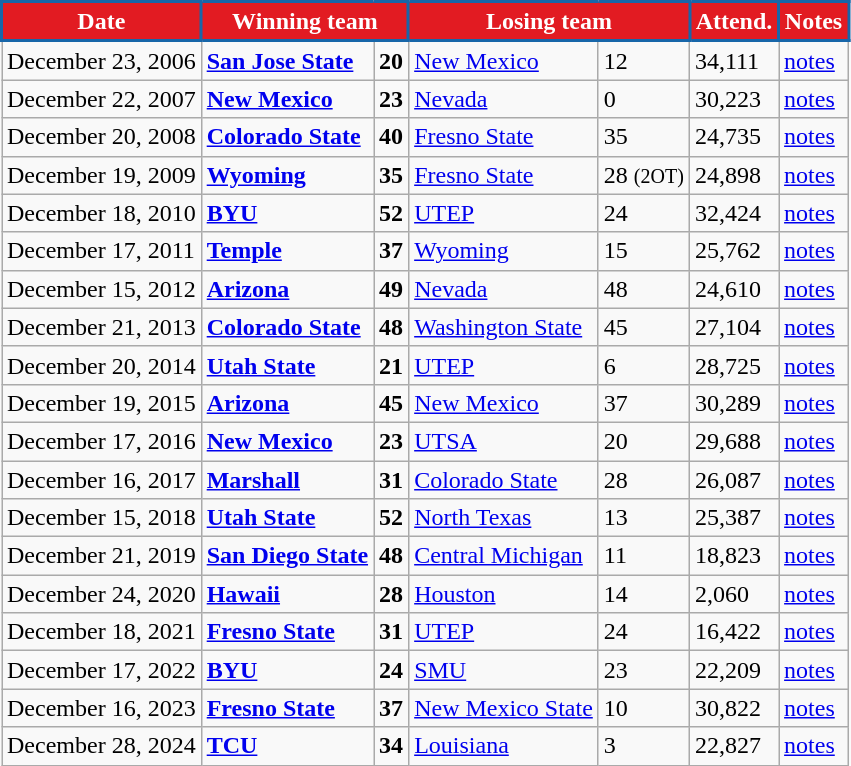<table class="wikitable">
<tr>
<th style="background:#E21B22; color:#FFFFFF; border: 2px solid #1766A9;">Date</th>
<th style="background:#E21B22; color:#FFFFFF; border: 2px solid #1766A9;" colspan=2>Winning team</th>
<th style="background:#E21B22; color:#FFFFFF; border: 2px solid #1766A9;" colspan=2>Losing team</th>
<th style="background:#E21B22; color:#FFFFFF; border: 2px solid #1766A9;">Attend.</th>
<th style="background:#E21B22; color:#FFFFFF; border: 2px solid #1766A9;">Notes</th>
</tr>
<tr>
<td>December 23, 2006</td>
<td><strong><a href='#'>San Jose State</a></strong></td>
<td><strong>20</strong></td>
<td><a href='#'>New Mexico</a></td>
<td>12</td>
<td>34,111</td>
<td><a href='#'>notes</a></td>
</tr>
<tr>
<td>December 22, 2007</td>
<td><strong><a href='#'>New Mexico</a></strong></td>
<td><strong>23</strong></td>
<td><a href='#'>Nevada</a></td>
<td>0</td>
<td>30,223</td>
<td><a href='#'>notes</a></td>
</tr>
<tr>
<td>December 20, 2008</td>
<td><strong><a href='#'>Colorado State</a></strong></td>
<td><strong>40</strong></td>
<td><a href='#'>Fresno State</a></td>
<td>35</td>
<td>24,735</td>
<td><a href='#'>notes</a></td>
</tr>
<tr>
<td>December 19, 2009</td>
<td><strong><a href='#'>Wyoming</a></strong></td>
<td><strong>35</strong></td>
<td><a href='#'>Fresno State</a></td>
<td>28 <small>(2OT)</small></td>
<td>24,898</td>
<td><a href='#'>notes</a></td>
</tr>
<tr>
<td>December 18, 2010</td>
<td><strong><a href='#'>BYU</a></strong></td>
<td><strong>52</strong></td>
<td><a href='#'>UTEP</a></td>
<td>24</td>
<td>32,424</td>
<td><a href='#'>notes</a></td>
</tr>
<tr>
<td>December 17, 2011</td>
<td><strong><a href='#'>Temple</a></strong></td>
<td><strong>37</strong></td>
<td><a href='#'>Wyoming</a></td>
<td>15</td>
<td>25,762</td>
<td><a href='#'>notes</a></td>
</tr>
<tr>
<td>December 15, 2012</td>
<td><strong><a href='#'>Arizona</a></strong></td>
<td><strong>49</strong></td>
<td><a href='#'>Nevada</a></td>
<td>48</td>
<td>24,610</td>
<td><a href='#'>notes</a></td>
</tr>
<tr>
<td>December 21, 2013</td>
<td><strong><a href='#'>Colorado State</a></strong></td>
<td><strong>48</strong></td>
<td><a href='#'>Washington State</a></td>
<td>45</td>
<td>27,104</td>
<td><a href='#'>notes</a></td>
</tr>
<tr>
<td>December 20, 2014</td>
<td><strong><a href='#'>Utah State</a></strong></td>
<td><strong>21</strong></td>
<td><a href='#'>UTEP</a></td>
<td>6</td>
<td>28,725</td>
<td><a href='#'>notes</a></td>
</tr>
<tr>
<td>December 19, 2015</td>
<td><strong><a href='#'>Arizona</a></strong></td>
<td><strong>45</strong></td>
<td><a href='#'>New Mexico</a></td>
<td>37</td>
<td>30,289</td>
<td><a href='#'>notes</a></td>
</tr>
<tr>
<td>December 17, 2016</td>
<td><strong><a href='#'>New Mexico</a></strong></td>
<td><strong>23</strong></td>
<td><a href='#'>UTSA</a></td>
<td>20</td>
<td>29,688</td>
<td><a href='#'>notes</a></td>
</tr>
<tr>
<td>December 16, 2017</td>
<td><strong><a href='#'>Marshall</a></strong></td>
<td><strong>31</strong></td>
<td><a href='#'>Colorado State</a></td>
<td>28</td>
<td>26,087</td>
<td><a href='#'>notes</a></td>
</tr>
<tr>
<td>December 15, 2018</td>
<td><strong><a href='#'>Utah State</a></strong></td>
<td><strong>52</strong></td>
<td><a href='#'>North Texas</a></td>
<td>13</td>
<td>25,387</td>
<td><a href='#'>notes</a></td>
</tr>
<tr>
<td>December 21, 2019</td>
<td><strong><a href='#'>San Diego State</a></strong></td>
<td><strong>48</strong></td>
<td><a href='#'>Central Michigan</a></td>
<td>11</td>
<td>18,823</td>
<td><a href='#'>notes</a></td>
</tr>
<tr>
<td>December 24, 2020</td>
<td><strong><a href='#'>Hawaii</a></strong></td>
<td><strong>28</strong></td>
<td><a href='#'>Houston</a></td>
<td>14</td>
<td>2,060</td>
<td><a href='#'>notes</a></td>
</tr>
<tr>
<td>December 18, 2021</td>
<td><strong><a href='#'>Fresno State</a></strong></td>
<td><strong>31</strong></td>
<td><a href='#'>UTEP</a></td>
<td>24</td>
<td>16,422</td>
<td><a href='#'>notes</a></td>
</tr>
<tr>
<td>December 17, 2022</td>
<td><strong><a href='#'>BYU</a></strong></td>
<td><strong>24</strong></td>
<td><a href='#'>SMU</a></td>
<td>23</td>
<td>22,209</td>
<td><a href='#'>notes</a></td>
</tr>
<tr>
<td>December 16, 2023</td>
<td><strong><a href='#'>Fresno State</a></strong></td>
<td><strong>37</strong></td>
<td><a href='#'>New Mexico State</a></td>
<td>10</td>
<td>30,822</td>
<td><a href='#'>notes</a></td>
</tr>
<tr>
<td>December 28, 2024</td>
<td><strong><a href='#'>TCU</a></strong></td>
<td><strong>34</strong></td>
<td><a href='#'>Louisiana</a></td>
<td>3</td>
<td>22,827</td>
<td><a href='#'>notes</a></td>
</tr>
</table>
